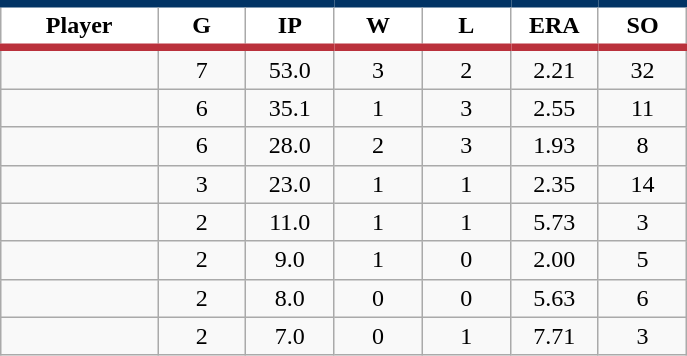<table class="wikitable sortable">
<tr>
<th style="background:#FFFFFF; border-top:#023465 5px solid; border-bottom:#ba313c 5px solid;" width="16%">Player</th>
<th style="background:#FFFFFF; border-top:#023465 5px solid; border-bottom:#ba313c 5px solid;" width="9%">G</th>
<th style="background:#FFFFFF; border-top:#023465 5px solid; border-bottom:#ba313c 5px solid;" width="9%">IP</th>
<th style="background:#FFFFFF; border-top:#023465 5px solid; border-bottom:#ba313c 5px solid;" width="9%">W</th>
<th style="background:#FFFFFF; border-top:#023465 5px solid; border-bottom:#ba313c 5px solid;" width="9%">L</th>
<th style="background:#FFFFFF; border-top:#023465 5px solid; border-bottom:#ba313c 5px solid;" width="9%">ERA</th>
<th style="background:#FFFFFF; border-top:#023465 5px solid; border-bottom:#ba313c 5px solid;" width="9%">SO</th>
</tr>
<tr align="center">
<td></td>
<td>7</td>
<td>53.0</td>
<td>3</td>
<td>2</td>
<td>2.21</td>
<td>32</td>
</tr>
<tr align="center">
<td></td>
<td>6</td>
<td>35.1</td>
<td>1</td>
<td>3</td>
<td>2.55</td>
<td>11</td>
</tr>
<tr align="center">
<td></td>
<td>6</td>
<td>28.0</td>
<td>2</td>
<td>3</td>
<td>1.93</td>
<td>8</td>
</tr>
<tr align="center">
<td></td>
<td>3</td>
<td>23.0</td>
<td>1</td>
<td>1</td>
<td>2.35</td>
<td>14</td>
</tr>
<tr align="center">
<td></td>
<td>2</td>
<td>11.0</td>
<td>1</td>
<td>1</td>
<td>5.73</td>
<td>3</td>
</tr>
<tr align="center">
<td></td>
<td>2</td>
<td>9.0</td>
<td>1</td>
<td>0</td>
<td>2.00</td>
<td>5</td>
</tr>
<tr align="center">
<td></td>
<td>2</td>
<td>8.0</td>
<td>0</td>
<td>0</td>
<td>5.63</td>
<td>6</td>
</tr>
<tr align="center">
<td></td>
<td>2</td>
<td>7.0</td>
<td>0</td>
<td>1</td>
<td>7.71</td>
<td>3</td>
</tr>
</table>
